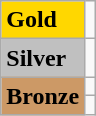<table class="wikitable">
<tr>
<td bgcolor="gold"><strong>Gold</strong></td>
<td></td>
</tr>
<tr>
<td bgcolor="silver"><strong>Silver</strong></td>
<td></td>
</tr>
<tr>
<td rowspan="2" bgcolor="#cc9966"><strong>Bronze</strong></td>
<td></td>
</tr>
<tr>
<td></td>
</tr>
</table>
